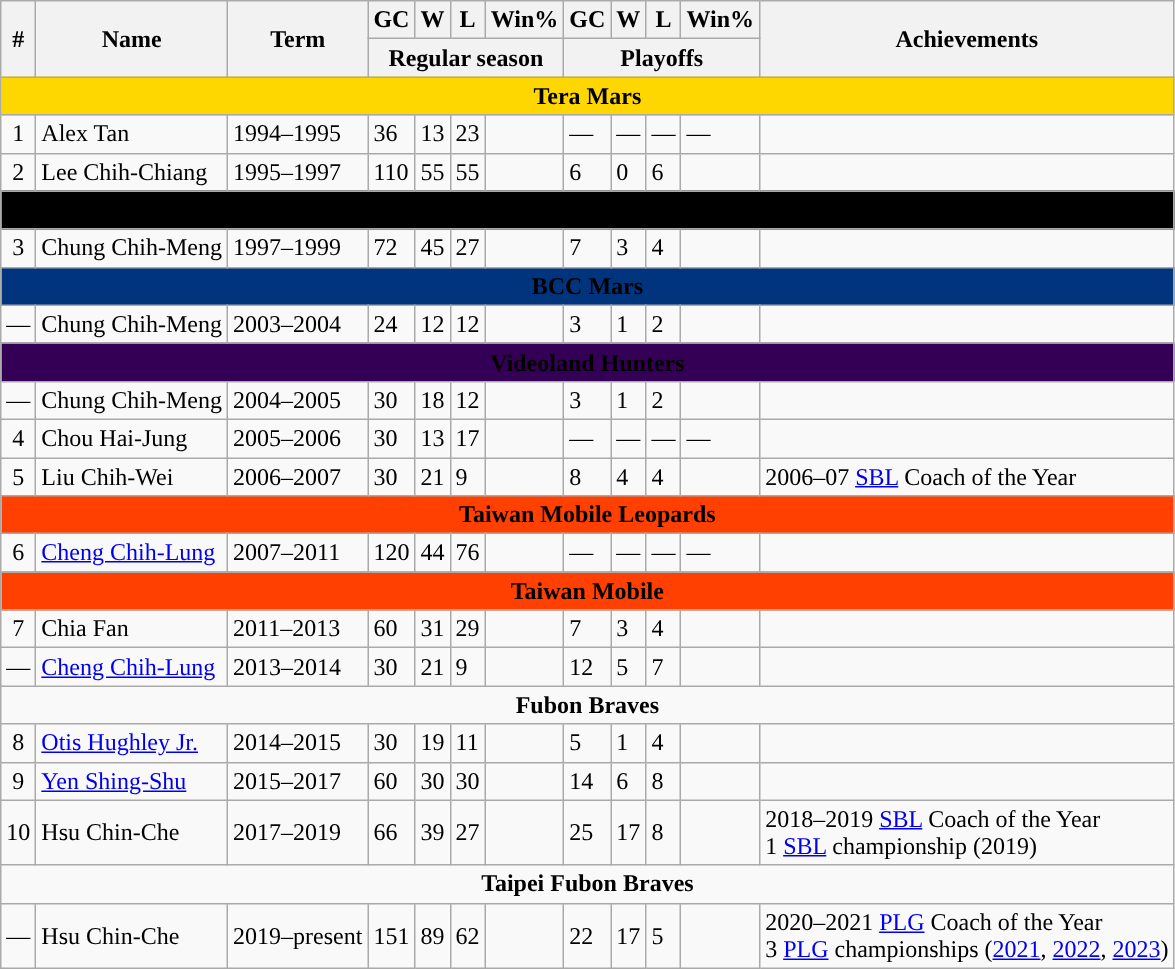<table class="wikitable sortable">
<tr>
<th rowspan="2">#</th>
<th rowspan="2">Name</th>
<th rowspan="2">Term</th>
<th>GC</th>
<th>W</th>
<th>L</th>
<th>Win%</th>
<th>GC</th>
<th>W</th>
<th>L</th>
<th>Win%</th>
<th rowspan="2" class=unsortable>Achievements</th>
</tr>
<tr class="unsortable">
<th colspan="4">Regular season</th>
<th colspan="4">Playoffs</th>
</tr>
<tr>
<td align=center colspan="15" style="background-color:gold;"><span><strong>Tera Mars</strong></span></td>
</tr>
<tr>
<td align=center>1</td>
<td>Alex Tan</td>
<td>1994–1995</td>
<td>36</td>
<td>13</td>
<td>23</td>
<td></td>
<td>—</td>
<td>—</td>
<td>—</td>
<td>—</td>
<td></td>
</tr>
<tr>
<td align=center>2</td>
<td>Lee Chih-Chiang</td>
<td>1995–1997</td>
<td>110</td>
<td>55</td>
<td>55</td>
<td></td>
<td>6</td>
<td>0</td>
<td>6</td>
<td></td>
<td></td>
</tr>
<tr>
<td align=center colspan="15" style="background-color:black;"><span><strong>Mars/Kaohsiung Mars</strong></span></td>
</tr>
<tr>
<td align=center>3</td>
<td>Chung Chih-Meng</td>
<td>1997–1999</td>
<td>72</td>
<td>45</td>
<td>27</td>
<td></td>
<td>7</td>
<td>3</td>
<td>4</td>
<td></td>
<td></td>
</tr>
<tr>
<td align=center colspan="15" style="background-color:#00347c;"><span><strong>BCC Mars</strong></span></td>
</tr>
<tr>
<td align=center>—</td>
<td>Chung Chih-Meng</td>
<td>2003–2004</td>
<td>24</td>
<td>12</td>
<td>12</td>
<td></td>
<td>3</td>
<td>1</td>
<td>2</td>
<td></td>
<td></td>
</tr>
<tr>
<td align=center colspan="15" style="background-color:#340055;"><span><strong>Videoland Hunters</strong></span></td>
</tr>
<tr>
<td align=center>—</td>
<td>Chung Chih-Meng</td>
<td>2004–2005</td>
<td>30</td>
<td>18</td>
<td>12</td>
<td></td>
<td>3</td>
<td>1</td>
<td>2</td>
<td></td>
<td></td>
</tr>
<tr>
<td align=center>4</td>
<td>Chou Hai-Jung</td>
<td>2005–2006</td>
<td>30</td>
<td>13</td>
<td>17</td>
<td></td>
<td>—</td>
<td>—</td>
<td>—</td>
<td>—</td>
<td></td>
</tr>
<tr>
<td align=center>5</td>
<td>Liu Chih-Wei</td>
<td>2006–2007</td>
<td>30</td>
<td>21</td>
<td>9</td>
<td></td>
<td>8</td>
<td>4</td>
<td>4</td>
<td></td>
<td>2006–07 <a href='#'>SBL</a> Coach of the Year</td>
</tr>
<tr>
<td align=center colspan="15" style="background-color:#ff4001;"><span><strong>Taiwan Mobile Leopards</strong></span></td>
</tr>
<tr>
<td align=center>6</td>
<td><a href='#'>Cheng Chih-Lung</a></td>
<td>2007–2011</td>
<td>120</td>
<td>44</td>
<td>76</td>
<td></td>
<td>—</td>
<td>—</td>
<td>—</td>
<td>—</td>
<td></td>
</tr>
<tr>
<td align=center colspan="15" style="background-color:#ff4001;"><span><strong>Taiwan Mobile</strong></span></td>
</tr>
<tr>
<td align=center>7</td>
<td>Chia Fan</td>
<td>2011–2013</td>
<td>60</td>
<td>31</td>
<td>29</td>
<td></td>
<td>7</td>
<td>3</td>
<td>4</td>
<td></td>
<td></td>
</tr>
<tr>
<td align=center>—</td>
<td><a href='#'>Cheng Chih-Lung</a></td>
<td>2013–2014</td>
<td>30</td>
<td>21</td>
<td>9</td>
<td></td>
<td>12</td>
<td>5</td>
<td>7</td>
<td></td>
<td></td>
</tr>
<tr>
<td align=center colspan="15"><strong>Fubon Braves</strong></td>
</tr>
<tr>
<td align=center>8</td>
<td><a href='#'>Otis Hughley Jr.</a></td>
<td>2014–2015</td>
<td>30</td>
<td>19</td>
<td>11</td>
<td></td>
<td>5</td>
<td>1</td>
<td>4</td>
<td></td>
<td></td>
</tr>
<tr>
<td align=center>9</td>
<td><a href='#'>Yen Shing-Shu</a></td>
<td>2015–2017</td>
<td>60</td>
<td>30</td>
<td>30</td>
<td></td>
<td>14</td>
<td>6</td>
<td>8</td>
<td></td>
<td></td>
</tr>
<tr>
<td align=center>10</td>
<td>Hsu Chin-Che</td>
<td>2017–2019</td>
<td>66</td>
<td>39</td>
<td>27</td>
<td></td>
<td>25</td>
<td>17</td>
<td>8</td>
<td></td>
<td>2018–2019 <a href='#'>SBL</a> Coach of the Year<br>1 <a href='#'>SBL</a> championship (2019)</td>
</tr>
<tr>
<td align=center colspan="15"><strong>Taipei Fubon Braves</strong></td>
</tr>
<tr>
<td align=center>—</td>
<td>Hsu Chin-Che</td>
<td>2019–present</td>
<td>151</td>
<td>89</td>
<td>62</td>
<td></td>
<td>22</td>
<td>17</td>
<td>5</td>
<td></td>
<td>2020–2021 <a href='#'>PLG</a> Coach of the Year<br>3 <a href='#'>PLG</a> championships (<a href='#'>2021</a>, <a href='#'>2022</a>, <a href='#'>2023</a>)<br></td>
</tr>
</table>
